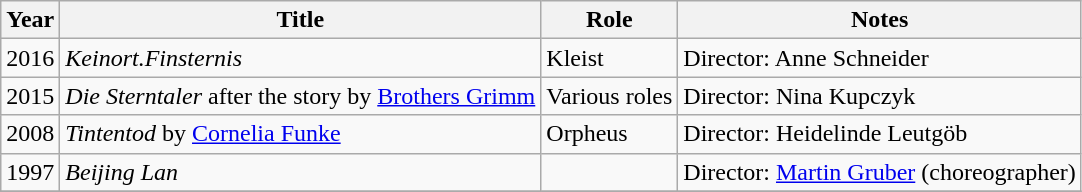<table class="wikitable sortable">
<tr>
<th>Year</th>
<th>Title</th>
<th>Role</th>
<th class="unsortable">Notes</th>
</tr>
<tr>
<td>2016</td>
<td><em>Keinort.Finsternis</em></td>
<td>Kleist</td>
<td>Director: Anne Schneider</td>
</tr>
<tr>
<td>2015</td>
<td><em>Die Sterntaler</em> after the story by <a href='#'>Brothers Grimm</a></td>
<td>Various roles</td>
<td>Director: Nina Kupczyk</td>
</tr>
<tr>
<td>2008</td>
<td><em>Tintentod</em> by <a href='#'>Cornelia Funke</a></td>
<td>Orpheus</td>
<td>Director: Heidelinde Leutgöb</td>
</tr>
<tr>
<td>1997</td>
<td><em>Beijing Lan</em></td>
<td></td>
<td>Director: <a href='#'>Martin Gruber</a> (choreographer)</td>
</tr>
<tr>
</tr>
</table>
